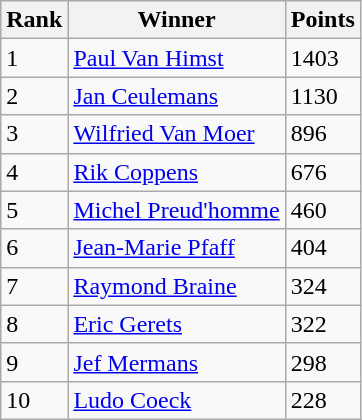<table class="wikitable">
<tr>
<th>Rank</th>
<th>Winner</th>
<th>Points</th>
</tr>
<tr>
<td>1</td>
<td><a href='#'>Paul Van Himst</a></td>
<td>1403</td>
</tr>
<tr>
<td>2</td>
<td><a href='#'>Jan Ceulemans</a></td>
<td>1130</td>
</tr>
<tr>
<td>3</td>
<td><a href='#'>Wilfried Van Moer</a></td>
<td>896</td>
</tr>
<tr>
<td>4</td>
<td><a href='#'>Rik Coppens</a></td>
<td>676</td>
</tr>
<tr>
<td>5</td>
<td><a href='#'>Michel Preud'homme</a></td>
<td>460</td>
</tr>
<tr>
<td>6</td>
<td><a href='#'>Jean-Marie Pfaff</a></td>
<td>404</td>
</tr>
<tr>
<td>7</td>
<td><a href='#'>Raymond Braine</a></td>
<td>324</td>
</tr>
<tr>
<td>8</td>
<td><a href='#'>Eric Gerets</a></td>
<td>322</td>
</tr>
<tr>
<td>9</td>
<td><a href='#'>Jef Mermans</a></td>
<td>298</td>
</tr>
<tr>
<td>10</td>
<td><a href='#'>Ludo Coeck</a></td>
<td>228</td>
</tr>
</table>
